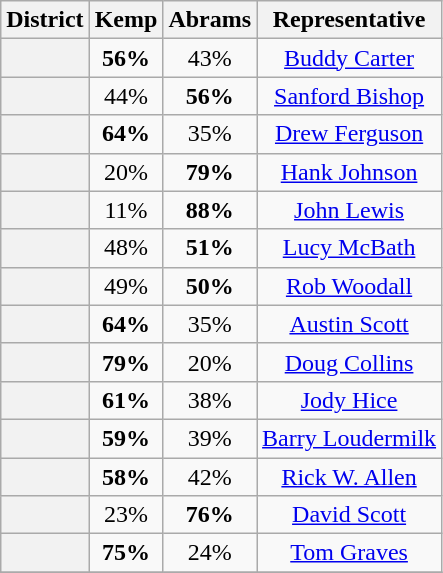<table class=wikitable>
<tr>
<th>District</th>
<th>Kemp</th>
<th>Abrams</th>
<th>Representative</th>
</tr>
<tr align=center>
<th></th>
<td><strong>56%</strong></td>
<td>43%</td>
<td><a href='#'>Buddy Carter</a></td>
</tr>
<tr align=center>
<th></th>
<td>44%</td>
<td><strong>56%</strong></td>
<td><a href='#'>Sanford Bishop</a></td>
</tr>
<tr align=center>
<th></th>
<td><strong>64%</strong></td>
<td>35%</td>
<td><a href='#'>Drew Ferguson</a></td>
</tr>
<tr align=center>
<th></th>
<td>20%</td>
<td><strong>79%</strong></td>
<td><a href='#'>Hank Johnson</a></td>
</tr>
<tr align=center>
<th></th>
<td>11%</td>
<td><strong>88%</strong></td>
<td><a href='#'>John Lewis</a></td>
</tr>
<tr align=center>
<th></th>
<td>48%</td>
<td><strong>51%</strong></td>
<td><a href='#'>Lucy McBath</a></td>
</tr>
<tr align=center>
<th></th>
<td>49%</td>
<td><strong>50%</strong></td>
<td><a href='#'>Rob Woodall</a></td>
</tr>
<tr align=center>
<th></th>
<td><strong>64%</strong></td>
<td>35%</td>
<td><a href='#'>Austin Scott</a></td>
</tr>
<tr align=center>
<th></th>
<td><strong>79%</strong></td>
<td>20%</td>
<td><a href='#'>Doug Collins</a></td>
</tr>
<tr align=center>
<th></th>
<td><strong>61%</strong></td>
<td>38%</td>
<td><a href='#'>Jody Hice</a></td>
</tr>
<tr align=center>
<th></th>
<td><strong>59%</strong></td>
<td>39%</td>
<td><a href='#'>Barry Loudermilk</a></td>
</tr>
<tr align=center>
<th></th>
<td><strong>58%</strong></td>
<td>42%</td>
<td><a href='#'>Rick W. Allen</a></td>
</tr>
<tr align=center>
<th></th>
<td>23%</td>
<td><strong>76%</strong></td>
<td><a href='#'>David Scott</a></td>
</tr>
<tr align=center>
<th></th>
<td><strong>75%</strong></td>
<td>24%</td>
<td><a href='#'>Tom Graves</a></td>
</tr>
<tr align=center>
</tr>
</table>
